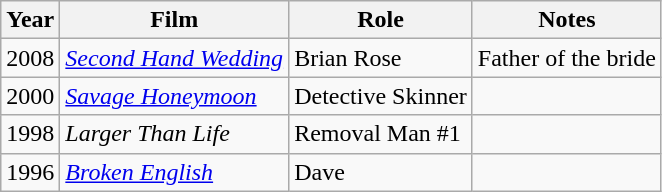<table class="wikitable sortable">
<tr>
<th>Year</th>
<th>Film</th>
<th>Role</th>
<th>Notes</th>
</tr>
<tr>
<td>2008</td>
<td><em><a href='#'>Second Hand Wedding</a></em></td>
<td>Brian Rose</td>
<td>Father of the bride</td>
</tr>
<tr>
<td>2000</td>
<td><em><a href='#'>Savage Honeymoon</a></em></td>
<td>Detective Skinner</td>
<td></td>
</tr>
<tr>
<td>1998</td>
<td><em>Larger Than Life</em></td>
<td>Removal Man #1</td>
<td></td>
</tr>
<tr>
<td>1996</td>
<td><em><a href='#'>Broken English</a></em></td>
<td>Dave</td>
<td></td>
</tr>
</table>
